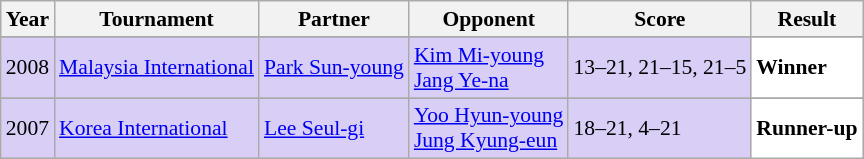<table class="sortable wikitable" style="font-size: 90%;">
<tr>
<th>Year</th>
<th>Tournament</th>
<th>Partner</th>
<th>Opponent</th>
<th>Score</th>
<th>Result</th>
</tr>
<tr>
</tr>
<tr style="background:#D8CEF6">
<td align="center">2008</td>
<td align="left"><a href='#'>Malaysia International</a></td>
<td align="left"> <a href='#'>Park Sun-young</a></td>
<td align="left"> <a href='#'>Kim Mi-young</a><br> <a href='#'>Jang Ye-na</a></td>
<td align="left">13–21, 21–15, 21–5</td>
<td style="text-align:left; background:white"> <strong>Winner</strong></td>
</tr>
<tr>
</tr>
<tr style="background:#D8CEF6">
<td align="center">2007</td>
<td align="left"><a href='#'>Korea International</a></td>
<td align="left"> <a href='#'>Lee Seul-gi</a></td>
<td align="left"> <a href='#'>Yoo Hyun-young</a><br> <a href='#'>Jung Kyung-eun</a></td>
<td align="left">18–21, 4–21</td>
<td style="text-align:left; background:white"> <strong>Runner-up</strong></td>
</tr>
</table>
